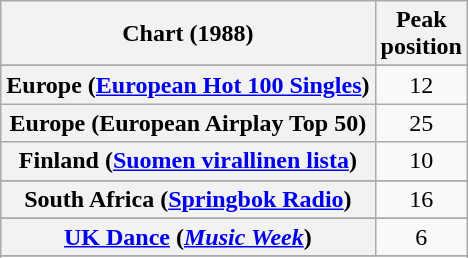<table class="wikitable sortable plainrowheaders" style="text-align:center">
<tr>
<th>Chart (1988)</th>
<th>Peak<br>position</th>
</tr>
<tr>
</tr>
<tr>
</tr>
<tr>
<th scope="row">Europe (<a href='#'>European Hot 100 Singles</a>)</th>
<td>12</td>
</tr>
<tr>
<th scope="row">Europe (European Airplay Top 50)</th>
<td style="text-align:center;">25</td>
</tr>
<tr>
<th scope="row">Finland (<a href='#'>Suomen virallinen lista</a>)</th>
<td>10</td>
</tr>
<tr>
</tr>
<tr>
</tr>
<tr>
</tr>
<tr>
</tr>
<tr>
<th scope="row">South Africa (<a href='#'>Springbok Radio</a>)</th>
<td>16</td>
</tr>
<tr>
</tr>
<tr>
</tr>
<tr>
<th scope="row"><a href='#'>UK Dance</a> (<em><a href='#'>Music Week</a></em>)</th>
<td align="center">6</td>
</tr>
<tr>
</tr>
<tr>
</tr>
<tr>
</tr>
</table>
